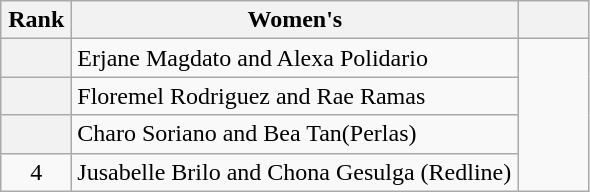<table class="wikitable" style="text-align: center;">
<tr>
<th width=40>Rank</th>
<th width=290>Women's</th>
<th width=40></th>
</tr>
<tr>
<th></th>
<td style="text-align:left;">Erjane Magdato and Alexa Polidario </td>
<td rowspan=4></td>
</tr>
<tr>
<th></th>
<td style="text-align:left;">Floremel Rodriguez and Rae Ramas</td>
</tr>
<tr>
<th></th>
<td style="text-align:left;">Charo Soriano and Bea Tan(Perlas)</td>
</tr>
<tr>
<td>4</td>
<td style="text-align:left;">Jusabelle Brilo and Chona Gesulga (Redline)</td>
</tr>
</table>
